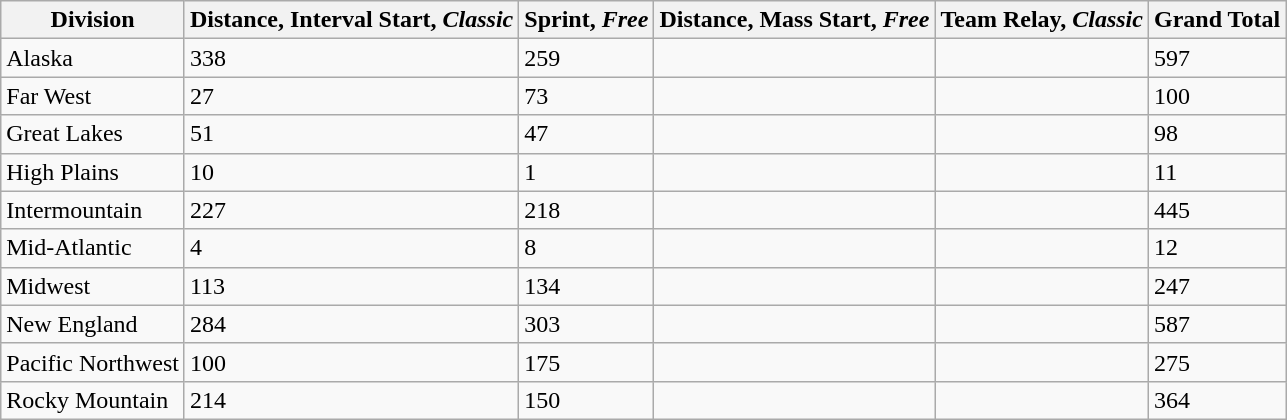<table class="wikitable">
<tr>
<th>Division</th>
<th>Distance, Interval Start, <em>Classic</em></th>
<th>Sprint, <em>Free</em></th>
<th>Distance, Mass Start, <em>Free</em></th>
<th>Team Relay, <em>Classic</em></th>
<th>Grand Total</th>
</tr>
<tr>
<td>Alaska</td>
<td>338</td>
<td>259</td>
<td></td>
<td></td>
<td>597</td>
</tr>
<tr>
<td>Far West</td>
<td>27</td>
<td>73</td>
<td></td>
<td></td>
<td>100</td>
</tr>
<tr>
<td>Great Lakes</td>
<td>51</td>
<td>47</td>
<td></td>
<td></td>
<td>98</td>
</tr>
<tr>
<td>High Plains</td>
<td>10</td>
<td>1</td>
<td></td>
<td></td>
<td>11</td>
</tr>
<tr>
<td>Intermountain</td>
<td>227</td>
<td>218</td>
<td></td>
<td></td>
<td>445</td>
</tr>
<tr>
<td>Mid-Atlantic</td>
<td>4</td>
<td>8</td>
<td></td>
<td></td>
<td>12</td>
</tr>
<tr>
<td>Midwest</td>
<td>113</td>
<td>134</td>
<td></td>
<td></td>
<td>247</td>
</tr>
<tr>
<td>New England</td>
<td>284</td>
<td>303</td>
<td></td>
<td></td>
<td>587</td>
</tr>
<tr>
<td>Pacific Northwest</td>
<td>100</td>
<td>175</td>
<td></td>
<td></td>
<td>275</td>
</tr>
<tr>
<td>Rocky Mountain</td>
<td>214</td>
<td>150</td>
<td></td>
<td></td>
<td>364</td>
</tr>
</table>
